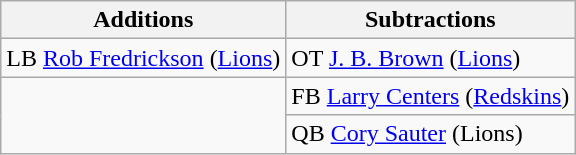<table class="wikitable">
<tr>
<th>Additions</th>
<th>Subtractions</th>
</tr>
<tr>
<td>LB <a href='#'>Rob Fredrickson</a> (<a href='#'>Lions</a>)</td>
<td>OT <a href='#'>J. B. Brown</a> (<a href='#'>Lions</a>)</td>
</tr>
<tr>
<td rowspan="2"></td>
<td>FB <a href='#'>Larry Centers</a> (<a href='#'>Redskins</a>)</td>
</tr>
<tr>
<td>QB <a href='#'>Cory Sauter</a> (Lions)</td>
</tr>
</table>
